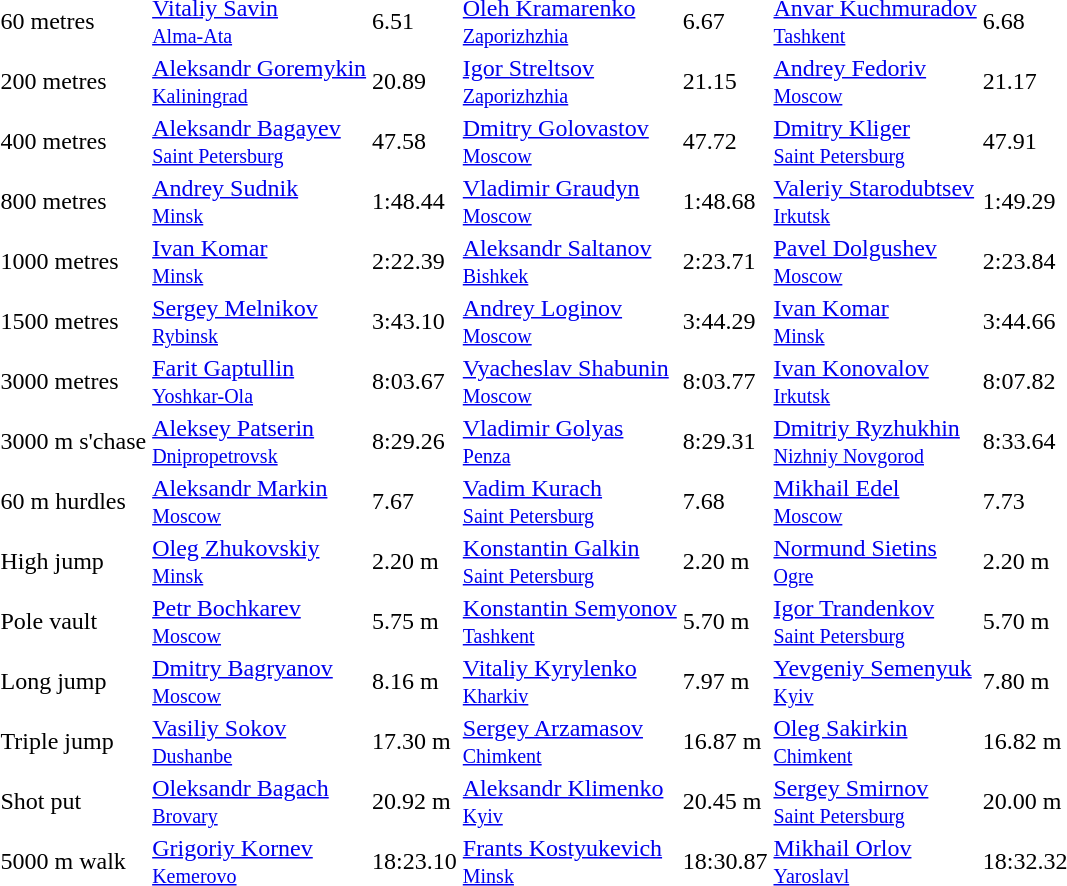<table>
<tr>
<td>60 metres</td>
<td><a href='#'>Vitaliy Savin</a><br><small> <a href='#'>Alma-Ata</a></small></td>
<td>6.51 </td>
<td><a href='#'>Oleh Kramarenko</a><br><small> <a href='#'>Zaporizhzhia</a></small></td>
<td>6.67</td>
<td><a href='#'>Anvar Kuchmuradov</a><br><small> <a href='#'>Tashkent</a></small></td>
<td>6.68</td>
</tr>
<tr>
<td>200 metres</td>
<td><a href='#'>Aleksandr Goremykin</a><br><small> <a href='#'>Kaliningrad</a></small></td>
<td>20.89</td>
<td><a href='#'>Igor Streltsov</a><br><small> <a href='#'>Zaporizhzhia</a></small></td>
<td>21.15</td>
<td><a href='#'>Andrey Fedoriv</a><br><small> <a href='#'>Moscow</a></small></td>
<td>21.17</td>
</tr>
<tr>
<td>400 metres</td>
<td><a href='#'>Aleksandr Bagayev</a><br><small> <a href='#'>Saint Petersburg</a></small></td>
<td>47.58</td>
<td><a href='#'>Dmitry Golovastov</a><br><small> <a href='#'>Moscow</a></small></td>
<td>47.72</td>
<td><a href='#'>Dmitry Kliger</a><br><small> <a href='#'>Saint Petersburg</a></small></td>
<td>47.91</td>
</tr>
<tr>
<td>800 metres</td>
<td><a href='#'>Andrey Sudnik</a><br><small> <a href='#'>Minsk</a></small></td>
<td>1:48.44</td>
<td><a href='#'>Vladimir Graudyn</a><br><small> <a href='#'>Moscow</a></small></td>
<td>1:48.68</td>
<td><a href='#'>Valeriy Starodubtsev</a><br><small> <a href='#'>Irkutsk</a></small></td>
<td>1:49.29</td>
</tr>
<tr>
<td>1000 metres</td>
<td><a href='#'>Ivan Komar</a><br><small> <a href='#'>Minsk</a></small></td>
<td>2:22.39</td>
<td><a href='#'>Aleksandr Saltanov</a><br><small> <a href='#'>Bishkek</a></small></td>
<td>2:23.71</td>
<td><a href='#'>Pavel Dolgushev</a><br><small> <a href='#'>Moscow</a></small></td>
<td>2:23.84</td>
</tr>
<tr>
<td>1500 metres</td>
<td><a href='#'>Sergey Melnikov</a><br><small> <a href='#'>Rybinsk</a></small></td>
<td>3:43.10</td>
<td><a href='#'>Andrey Loginov</a><br><small> <a href='#'>Moscow</a></small></td>
<td>3:44.29</td>
<td><a href='#'>Ivan Komar</a><br><small> <a href='#'>Minsk</a></small></td>
<td>3:44.66</td>
</tr>
<tr>
<td>3000 metres</td>
<td><a href='#'>Farit Gaptullin</a><br><small> <a href='#'>Yoshkar-Ola</a></small></td>
<td>8:03.67</td>
<td><a href='#'>Vyacheslav Shabunin</a><br><small> <a href='#'>Moscow</a></small></td>
<td>8:03.77</td>
<td><a href='#'>Ivan Konovalov</a><br><small> <a href='#'>Irkutsk</a></small></td>
<td>8:07.82</td>
</tr>
<tr>
<td>3000 m s'chase</td>
<td><a href='#'>Aleksey Patserin</a><br><small> <a href='#'>Dnipropetrovsk</a></small></td>
<td>8:29.26</td>
<td><a href='#'>Vladimir Golyas</a><br><small> <a href='#'>Penza</a></small></td>
<td>8:29.31</td>
<td><a href='#'>Dmitriy Ryzhukhin</a><br><small> <a href='#'>Nizhniy Novgorod</a></small></td>
<td>8:33.64</td>
</tr>
<tr>
<td>60 m hurdles</td>
<td><a href='#'>Aleksandr Markin</a><br><small> <a href='#'>Moscow</a></small></td>
<td>7.67</td>
<td><a href='#'>Vadim Kurach</a><br><small> <a href='#'>Saint Petersburg</a></small></td>
<td>7.68</td>
<td><a href='#'>Mikhail Edel</a><br><small> <a href='#'>Moscow</a></small></td>
<td>7.73</td>
</tr>
<tr>
<td>High jump</td>
<td><a href='#'>Oleg Zhukovskiy</a><br><small> <a href='#'>Minsk</a></small></td>
<td>2.20 m</td>
<td><a href='#'>Konstantin Galkin</a><br><small> <a href='#'>Saint Petersburg</a></small></td>
<td>2.20 m</td>
<td><a href='#'>Normund Sietins</a><br><small> <a href='#'>Ogre</a></small></td>
<td>2.20 m</td>
</tr>
<tr>
<td>Pole vault</td>
<td><a href='#'>Petr Bochkarev</a><br><small> <a href='#'>Moscow</a></small></td>
<td>5.75 m</td>
<td><a href='#'>Konstantin Semyonov</a><br><small> <a href='#'>Tashkent</a></small></td>
<td>5.70 m</td>
<td><a href='#'>Igor Trandenkov</a><br><small> <a href='#'>Saint Petersburg</a></small></td>
<td>5.70 m</td>
</tr>
<tr>
<td>Long jump</td>
<td><a href='#'>Dmitry Bagryanov</a><br><small> <a href='#'>Moscow</a></small></td>
<td>8.16 m</td>
<td><a href='#'>Vitaliy Kyrylenko</a><br><small> <a href='#'>Kharkiv</a></small></td>
<td>7.97 m</td>
<td><a href='#'>Yevgeniy Semenyuk</a><br><small> <a href='#'>Kyiv</a></small></td>
<td>7.80 m</td>
</tr>
<tr>
<td>Triple jump</td>
<td><a href='#'>Vasiliy Sokov</a><br><small> <a href='#'>Dushanbe</a></small></td>
<td>17.30 m</td>
<td><a href='#'>Sergey Arzamasov</a><br><small> <a href='#'>Chimkent</a></small></td>
<td>16.87 m</td>
<td><a href='#'>Oleg Sakirkin</a><br><small> <a href='#'>Chimkent</a></small></td>
<td>16.82 m</td>
</tr>
<tr>
<td>Shot put</td>
<td><a href='#'>Oleksandr Bagach</a><br><small> <a href='#'>Brovary</a></small></td>
<td>20.92 m</td>
<td><a href='#'>Aleksandr Klimenko</a><br><small> <a href='#'>Kyiv</a></small></td>
<td>20.45 m</td>
<td><a href='#'>Sergey Smirnov</a><br><small> <a href='#'>Saint Petersburg</a></small></td>
<td>20.00 m</td>
</tr>
<tr>
<td>5000 m walk</td>
<td><a href='#'>Grigoriy Kornev</a><br><small> <a href='#'>Kemerovo</a></small></td>
<td>18:23.10</td>
<td><a href='#'>Frants Kostyukevich</a><br><small> <a href='#'>Minsk</a></small></td>
<td>18:30.87</td>
<td><a href='#'>Mikhail Orlov</a><br><small> <a href='#'>Yaroslavl</a></small></td>
<td>18:32.32</td>
</tr>
</table>
